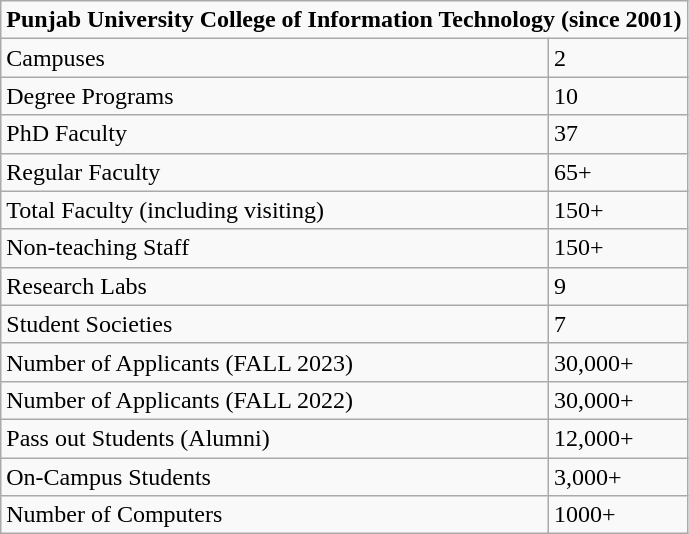<table class="wikitable">
<tr>
<td colspan="2"><strong>Punjab University College of Information Technology (since 2001)</strong></td>
</tr>
<tr>
<td>Campuses</td>
<td>2</td>
</tr>
<tr>
<td>Degree Programs</td>
<td>10</td>
</tr>
<tr>
<td>PhD Faculty</td>
<td>37</td>
</tr>
<tr>
<td>Regular Faculty</td>
<td>65+</td>
</tr>
<tr>
<td>Total Faculty (including visiting)</td>
<td>150+</td>
</tr>
<tr>
<td>Non-teaching Staff</td>
<td>150+</td>
</tr>
<tr>
<td>Research Labs</td>
<td>9</td>
</tr>
<tr>
<td>Student Societies</td>
<td>7</td>
</tr>
<tr>
<td>Number of Applicants (FALL 2023)</td>
<td>30,000+</td>
</tr>
<tr>
<td>Number of Applicants (FALL 2022)</td>
<td>30,000+</td>
</tr>
<tr>
<td>Pass out Students (Alumni)</td>
<td>12,000+</td>
</tr>
<tr>
<td>On-Campus Students</td>
<td>3,000+</td>
</tr>
<tr>
<td>Number of Computers</td>
<td>1000+</td>
</tr>
</table>
